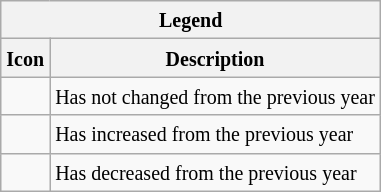<table class="wikitable">
<tr>
<th colspan="2"><small>Legend</small></th>
</tr>
<tr>
<th><small> Icon</small></th>
<th><small> Description</small></th>
</tr>
<tr>
<td></td>
<td><small>Has not changed from the previous year</small></td>
</tr>
<tr>
<td></td>
<td><small>Has increased from the previous year</small></td>
</tr>
<tr>
<td></td>
<td><small>Has decreased from the previous year</small></td>
</tr>
</table>
